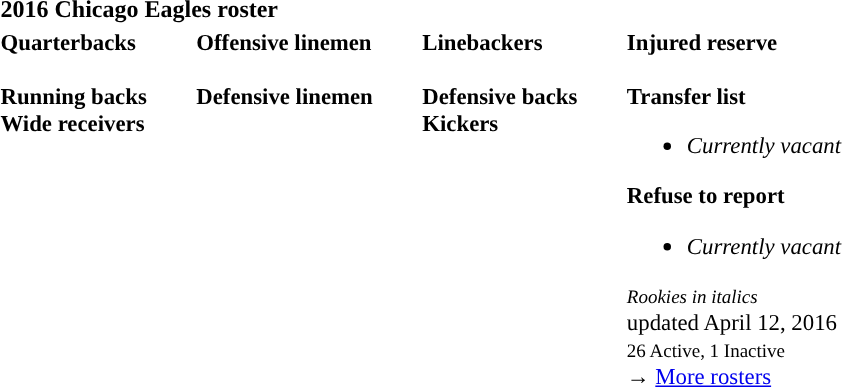<table class="toccolours" style="text-align: left;">
<tr>
<th colspan=7><strong>2016 Chicago Eagles roster</strong></th>
</tr>
<tr>
<td style="font-size: 95%;vertical-align:top;"><strong>Quarterbacks</strong><br><br><strong>Running backs</strong>

<br><strong>Wide receivers</strong>


</td>
<td style="width: 25px;"></td>
<td style="font-size: 95%;vertical-align:top;"><strong>Offensive linemen</strong><br>


<br><strong>Defensive linemen</strong>



</td>
<td style="width: 25px;"></td>
<td style="font-size: 95%;vertical-align:top;"><strong>Linebackers</strong><br>



<br><strong>Defensive backs</strong>


<br><strong>Kickers</strong>
</td>
<td style="width: 25px;"></td>
<td style="font-size: 95%;vertical-align:top;"><strong>Injured reserve</strong><br><br><strong>Transfer list</strong><ul><li><em>Currently vacant</em></li></ul><strong>Refuse to report</strong><ul><li><em>Currently vacant</em></li></ul><small><em>Rookies in italics</em></small><br>
 updated April 12, 2016<br>
<small>26 Active, 1 Inactive</small><br>→ <a href='#'>More rosters</a></td>
</tr>
<tr>
</tr>
</table>
